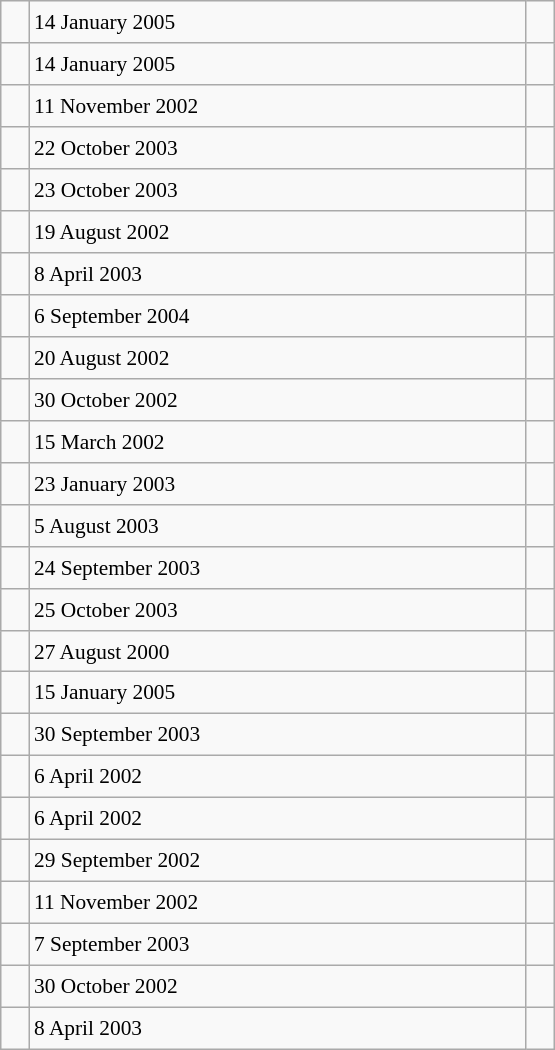<table class="wikitable" style="font-size: 89%; float: left; width: 26em; margin-right: 1em; height: 700px">
<tr>
<td></td>
<td>14 January 2005</td>
<td></td>
</tr>
<tr>
<td></td>
<td>14 January 2005</td>
<td></td>
</tr>
<tr>
<td></td>
<td>11 November 2002</td>
<td></td>
</tr>
<tr>
<td></td>
<td>22 October 2003</td>
<td></td>
</tr>
<tr>
<td></td>
<td>23 October 2003</td>
<td></td>
</tr>
<tr>
<td></td>
<td>19 August 2002</td>
<td></td>
</tr>
<tr>
<td></td>
<td>8 April 2003</td>
<td></td>
</tr>
<tr>
<td></td>
<td>6 September 2004</td>
<td></td>
</tr>
<tr>
<td></td>
<td>20 August 2002</td>
<td></td>
</tr>
<tr>
<td></td>
<td>30 October 2002</td>
<td></td>
</tr>
<tr>
<td></td>
<td>15 March 2002</td>
<td></td>
</tr>
<tr>
<td></td>
<td>23 January 2003</td>
<td></td>
</tr>
<tr>
<td></td>
<td>5 August 2003</td>
<td></td>
</tr>
<tr>
<td></td>
<td>24 September 2003</td>
<td></td>
</tr>
<tr>
<td></td>
<td>25 October 2003</td>
<td></td>
</tr>
<tr>
<td></td>
<td>27 August 2000</td>
<td></td>
</tr>
<tr>
<td></td>
<td>15 January 2005</td>
<td></td>
</tr>
<tr>
<td></td>
<td>30 September 2003</td>
<td></td>
</tr>
<tr>
<td></td>
<td>6 April 2002</td>
<td></td>
</tr>
<tr>
<td></td>
<td>6 April 2002</td>
<td></td>
</tr>
<tr>
<td></td>
<td>29 September 2002</td>
<td></td>
</tr>
<tr>
<td></td>
<td>11 November 2002</td>
<td></td>
</tr>
<tr>
<td></td>
<td>7 September 2003</td>
<td></td>
</tr>
<tr>
<td></td>
<td>30 October 2002</td>
<td></td>
</tr>
<tr>
<td></td>
<td>8 April 2003</td>
<td></td>
</tr>
</table>
